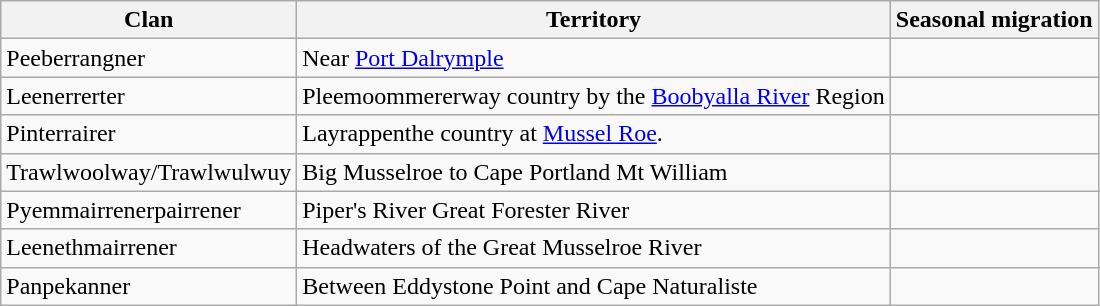<table class="wikitable">
<tr>
<th>Clan</th>
<th>Territory</th>
<th>Seasonal migration</th>
</tr>
<tr>
<td>Peeberrangner</td>
<td>Near <a href='#'>Port Dalrymple</a></td>
<td></td>
</tr>
<tr>
<td>Leenerrerter</td>
<td>Pleemoommererway country by the <a href='#'>Boobyalla River</a> Region</td>
<td></td>
</tr>
<tr>
<td>Pinterrairer</td>
<td>Layrappenthe country at <a href='#'>Mussel Roe</a>.</td>
<td></td>
</tr>
<tr>
<td>Trawlwoolway/Trawlwulwuy</td>
<td>Big Musselroe to Cape Portland Mt William</td>
<td></td>
</tr>
<tr>
<td>Pyemmairrenerpairrener</td>
<td>Piper's River Great Forester River</td>
<td></td>
</tr>
<tr>
<td>Leenethmairrener</td>
<td>Headwaters of the Great Musselroe River</td>
<td></td>
</tr>
<tr>
<td>Panpekanner</td>
<td>Between Eddystone Point and Cape Naturaliste</td>
<td></td>
</tr>
</table>
